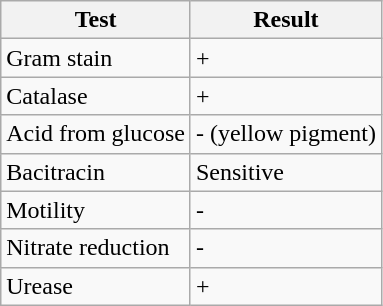<table class="wikitable">
<tr>
<th>Test</th>
<th>Result</th>
</tr>
<tr>
<td>Gram stain</td>
<td>+</td>
</tr>
<tr>
<td>Catalase</td>
<td>+</td>
</tr>
<tr>
<td>Acid from glucose</td>
<td>- (yellow pigment)</td>
</tr>
<tr>
<td>Bacitracin</td>
<td>Sensitive</td>
</tr>
<tr>
<td>Motility</td>
<td>-</td>
</tr>
<tr>
<td>Nitrate reduction</td>
<td>-</td>
</tr>
<tr>
<td>Urease</td>
<td>+</td>
</tr>
</table>
